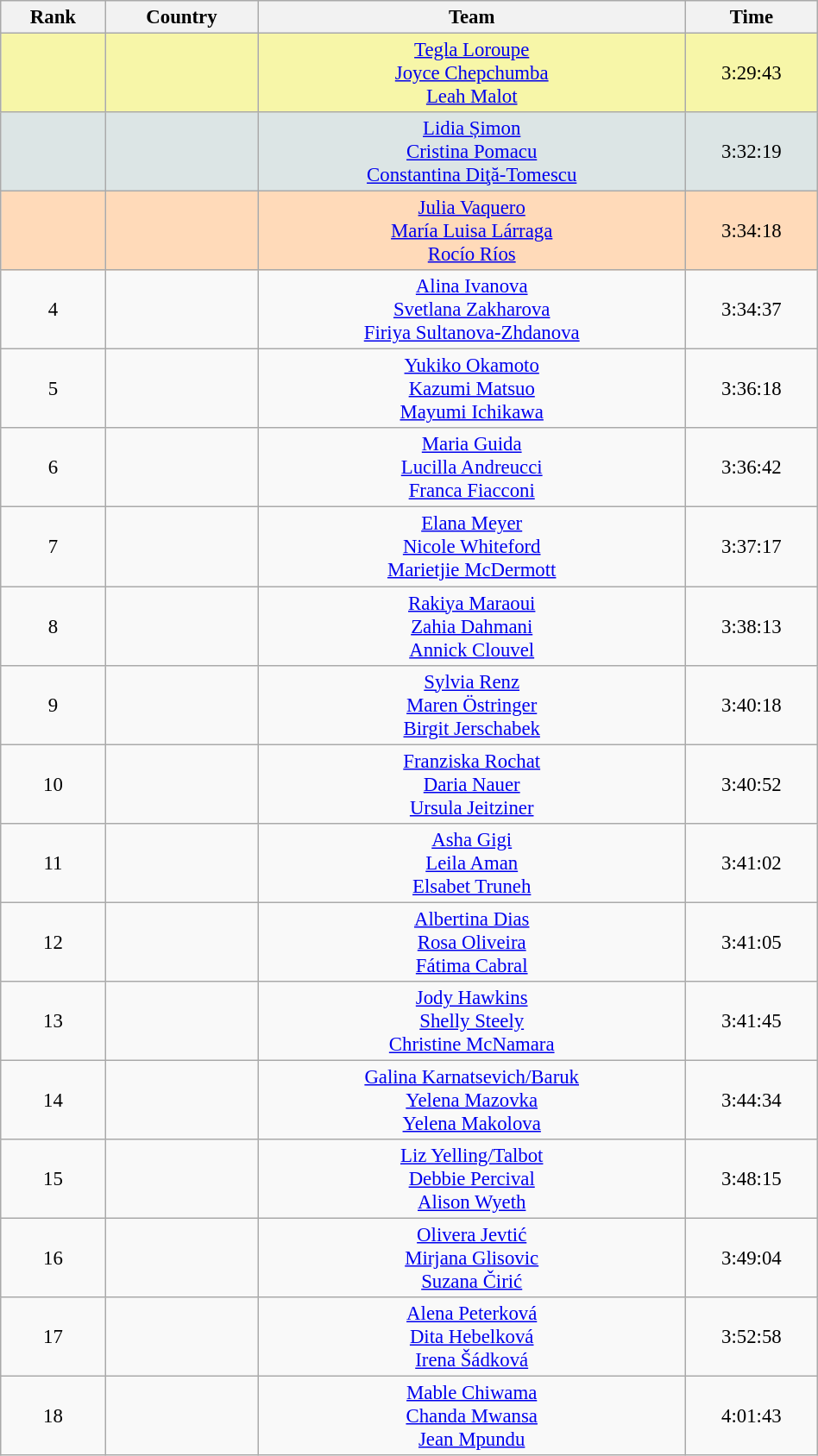<table class="wikitable sortable" style=" text-align:center; font-size:95%;" width="50%">
<tr>
<th>Rank</th>
<th>Country</th>
<th>Team</th>
<th>Time</th>
</tr>
<tr bgcolor="#F7F6A8">
<td align=center></td>
<td></td>
<td><a href='#'>Tegla Loroupe</a><br><a href='#'>Joyce Chepchumba</a><br><a href='#'>Leah Malot</a></td>
<td>3:29:43</td>
</tr>
<tr bgcolor="#DCE5E5">
<td align=center></td>
<td></td>
<td><a href='#'>Lidia Șimon</a><br><a href='#'>Cristina Pomacu</a><br><a href='#'>Constantina Diţă-Tomescu</a></td>
<td>3:32:19</td>
</tr>
<tr bgcolor="#FFDAB9">
<td align=center></td>
<td></td>
<td><a href='#'>Julia Vaquero</a><br><a href='#'>María Luisa Lárraga</a><br><a href='#'>Rocío Ríos</a></td>
<td>3:34:18</td>
</tr>
<tr>
<td align=center>4</td>
<td></td>
<td><a href='#'>Alina Ivanova</a><br><a href='#'>Svetlana Zakharova</a><br><a href='#'>Firiya Sultanova-Zhdanova</a></td>
<td>3:34:37</td>
</tr>
<tr>
<td align=center>5</td>
<td></td>
<td><a href='#'>Yukiko Okamoto</a><br><a href='#'>Kazumi Matsuo</a><br><a href='#'>Mayumi Ichikawa</a></td>
<td>3:36:18</td>
</tr>
<tr>
<td align=center>6</td>
<td></td>
<td><a href='#'>Maria Guida</a><br><a href='#'>Lucilla Andreucci</a><br><a href='#'>Franca Fiacconi</a></td>
<td>3:36:42</td>
</tr>
<tr>
<td align=center>7</td>
<td></td>
<td><a href='#'>Elana Meyer</a><br><a href='#'>Nicole Whiteford</a><br><a href='#'>Marietjie McDermott</a></td>
<td>3:37:17</td>
</tr>
<tr>
<td align=center>8</td>
<td></td>
<td><a href='#'>Rakiya Maraoui</a><br><a href='#'>Zahia Dahmani</a><br><a href='#'>Annick Clouvel</a></td>
<td>3:38:13</td>
</tr>
<tr>
<td align=center>9</td>
<td></td>
<td><a href='#'>Sylvia Renz</a><br><a href='#'>Maren Östringer</a><br><a href='#'>Birgit Jerschabek</a></td>
<td>3:40:18</td>
</tr>
<tr>
<td align=center>10</td>
<td></td>
<td><a href='#'>Franziska Rochat</a><br><a href='#'>Daria Nauer</a><br><a href='#'>Ursula Jeitziner</a></td>
<td>3:40:52</td>
</tr>
<tr>
<td align=center>11</td>
<td></td>
<td><a href='#'>Asha Gigi</a><br><a href='#'>Leila Aman</a><br><a href='#'>Elsabet Truneh</a></td>
<td>3:41:02</td>
</tr>
<tr>
<td align=center>12</td>
<td></td>
<td><a href='#'>Albertina Dias</a><br><a href='#'>Rosa Oliveira</a><br><a href='#'>Fátima Cabral</a></td>
<td>3:41:05</td>
</tr>
<tr>
<td align=center>13</td>
<td></td>
<td><a href='#'>Jody Hawkins</a><br><a href='#'>Shelly Steely</a><br><a href='#'>Christine McNamara</a></td>
<td>3:41:45</td>
</tr>
<tr>
<td align=center>14</td>
<td></td>
<td><a href='#'>Galina Karnatsevich/Baruk</a><br><a href='#'>Yelena Mazovka</a><br><a href='#'>Yelena Makolova</a></td>
<td>3:44:34</td>
</tr>
<tr>
<td align=center>15</td>
<td></td>
<td><a href='#'>Liz Yelling/Talbot</a><br><a href='#'>Debbie Percival</a><br><a href='#'>Alison Wyeth</a></td>
<td>3:48:15</td>
</tr>
<tr>
<td align=center>16</td>
<td></td>
<td><a href='#'>Olivera Jevtić</a><br><a href='#'>Mirjana Glisovic</a><br><a href='#'>Suzana Čirić</a></td>
<td>3:49:04</td>
</tr>
<tr>
<td align=center>17</td>
<td></td>
<td><a href='#'>Alena Peterková</a><br><a href='#'>Dita Hebelková</a><br><a href='#'>Irena Šádková</a></td>
<td>3:52:58</td>
</tr>
<tr>
<td align=center>18</td>
<td></td>
<td><a href='#'>Mable Chiwama</a><br><a href='#'>Chanda Mwansa</a><br><a href='#'>Jean Mpundu</a></td>
<td>4:01:43</td>
</tr>
</table>
